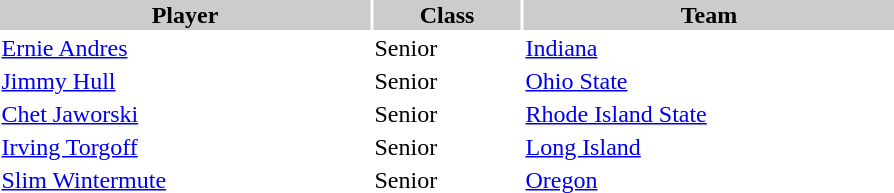<table style="width:600px" "border:'1' 'solid' 'gray'">
<tr>
<th style="background:#CCCCCC;width:40%">Player</th>
<th style="background:#CCCCCC;width:16%">Class</th>
<th style="background:#CCCCCC;width:40%">Team</th>
</tr>
<tr>
<td><a href='#'>Ernie Andres</a></td>
<td>Senior</td>
<td><a href='#'>Indiana</a></td>
</tr>
<tr>
<td><a href='#'>Jimmy Hull</a></td>
<td>Senior</td>
<td><a href='#'>Ohio State</a></td>
</tr>
<tr>
<td><a href='#'>Chet Jaworski</a></td>
<td>Senior</td>
<td><a href='#'>Rhode Island State</a></td>
</tr>
<tr>
<td><a href='#'>Irving Torgoff</a></td>
<td>Senior</td>
<td><a href='#'>Long Island</a></td>
</tr>
<tr>
<td><a href='#'>Slim Wintermute</a></td>
<td>Senior</td>
<td><a href='#'>Oregon</a></td>
</tr>
</table>
